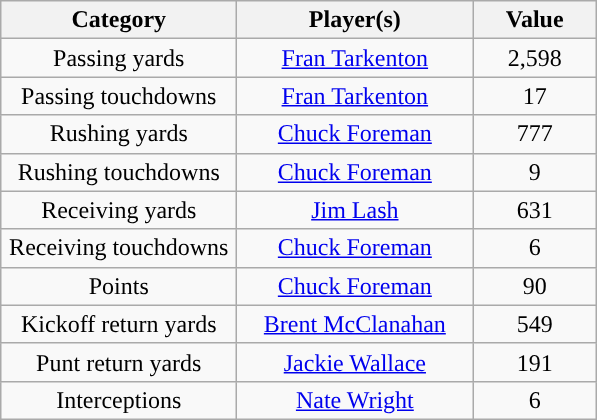<table class="wikitable" style="text-align:center">
<tr>
<th width=150px>Category</th>
<th width=150px>Player(s)</th>
<th width=75px>Value</th>
</tr>
<tr>
<td>Passing yards</td>
<td><a href='#'>Fran Tarkenton</a></td>
<td>2,598</td>
</tr>
<tr>
<td>Passing touchdowns</td>
<td><a href='#'>Fran Tarkenton</a></td>
<td>17</td>
</tr>
<tr>
<td>Rushing yards</td>
<td><a href='#'>Chuck Foreman</a></td>
<td>777</td>
</tr>
<tr>
<td>Rushing touchdowns</td>
<td><a href='#'>Chuck Foreman</a></td>
<td>9</td>
</tr>
<tr>
<td>Receiving yards</td>
<td><a href='#'>Jim Lash</a></td>
<td>631</td>
</tr>
<tr>
<td>Receiving touchdowns</td>
<td><a href='#'>Chuck Foreman</a></td>
<td>6</td>
</tr>
<tr>
<td>Points</td>
<td><a href='#'>Chuck Foreman</a></td>
<td>90</td>
</tr>
<tr>
<td>Kickoff return yards</td>
<td><a href='#'>Brent McClanahan</a></td>
<td>549</td>
</tr>
<tr>
<td>Punt return yards</td>
<td><a href='#'>Jackie Wallace</a></td>
<td>191</td>
</tr>
<tr>
<td>Interceptions</td>
<td><a href='#'>Nate Wright</a></td>
<td>6</td>
</tr>
</table>
